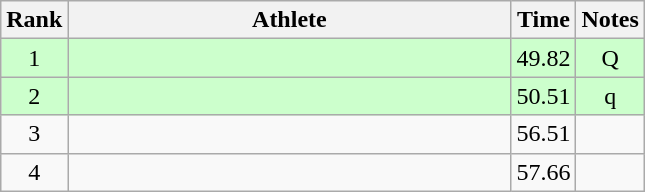<table class="wikitable" style="text-align:center">
<tr>
<th>Rank</th>
<th Style="width:18em">Athlete</th>
<th>Time</th>
<th>Notes</th>
</tr>
<tr style="background:#cfc">
<td>1</td>
<td style="text-align:left"></td>
<td>49.82</td>
<td>Q</td>
</tr>
<tr style="background:#cfc">
<td>2</td>
<td style="text-align:left"></td>
<td>50.51</td>
<td>q</td>
</tr>
<tr>
<td>3</td>
<td style="text-align:left"></td>
<td>56.51</td>
<td></td>
</tr>
<tr>
<td>4</td>
<td style="text-align:left"></td>
<td>57.66</td>
<td></td>
</tr>
</table>
